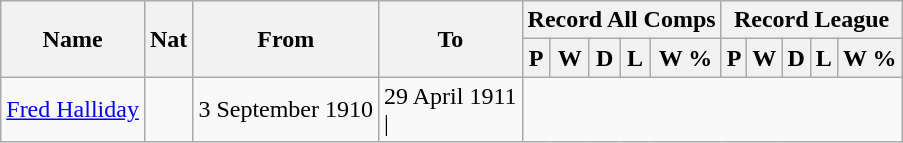<table class="wikitable" style="text-align: center">
<tr>
<th rowspan="2">Name</th>
<th rowspan="2">Nat</th>
<th rowspan="2">From</th>
<th rowspan="2">To</th>
<th colspan="5">Record All Comps</th>
<th colspan="5">Record League</th>
</tr>
<tr>
<th>P</th>
<th>W</th>
<th>D</th>
<th>L</th>
<th>W %</th>
<th>P</th>
<th>W</th>
<th>D</th>
<th>L</th>
<th>W %</th>
</tr>
<tr>
<td align=left><a href='#'>Fred Halliday</a></td>
<td></td>
<td align=left>3 September 1910</td>
<td align=left>29 April 1911<br>|</td>
</tr>
</table>
